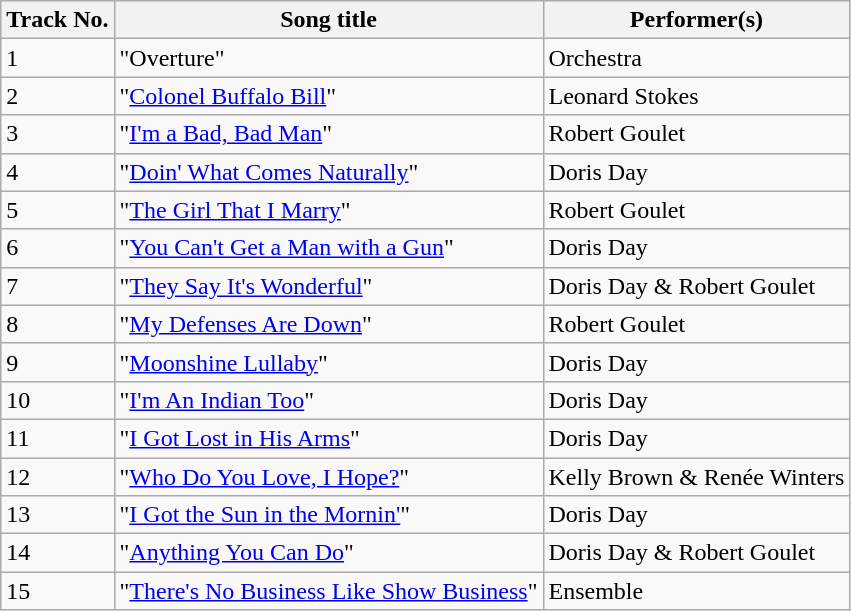<table class="wikitable">
<tr>
<th>Track No.</th>
<th>Song title</th>
<th>Performer(s)</th>
</tr>
<tr>
<td>1</td>
<td>"Overture"</td>
<td>Orchestra</td>
</tr>
<tr>
<td>2</td>
<td>"<a href='#'>Colonel Buffalo Bill</a>"</td>
<td>Leonard Stokes</td>
</tr>
<tr>
<td>3</td>
<td>"<a href='#'>I'm a Bad, Bad Man</a>"</td>
<td>Robert Goulet</td>
</tr>
<tr>
<td>4</td>
<td>"<a href='#'>Doin' What Comes Naturally</a>"</td>
<td>Doris Day</td>
</tr>
<tr>
<td>5</td>
<td>"<a href='#'>The Girl That I Marry</a>"</td>
<td>Robert Goulet</td>
</tr>
<tr>
<td>6</td>
<td>"<a href='#'>You Can't Get a Man with a Gun</a>"</td>
<td>Doris Day</td>
</tr>
<tr>
<td>7</td>
<td>"<a href='#'>They Say It's Wonderful</a>"</td>
<td>Doris Day & Robert Goulet</td>
</tr>
<tr>
<td>8</td>
<td>"<a href='#'>My Defenses Are Down</a>"</td>
<td>Robert Goulet</td>
</tr>
<tr>
<td>9</td>
<td>"<a href='#'>Moonshine Lullaby</a>"</td>
<td>Doris Day</td>
</tr>
<tr>
<td>10</td>
<td>"<a href='#'>I'm An Indian Too</a>"</td>
<td>Doris Day</td>
</tr>
<tr>
<td>11</td>
<td>"<a href='#'>I Got Lost in His Arms</a>"</td>
<td>Doris Day</td>
</tr>
<tr>
<td>12</td>
<td>"<a href='#'>Who Do You Love, I Hope?</a>"</td>
<td>Kelly Brown & Renée Winters</td>
</tr>
<tr>
<td>13</td>
<td>"<a href='#'>I Got the Sun in the Mornin'</a>"</td>
<td>Doris Day</td>
</tr>
<tr>
<td>14</td>
<td>"<a href='#'>Anything You Can Do</a>"</td>
<td>Doris Day & Robert Goulet</td>
</tr>
<tr>
<td>15</td>
<td>"<a href='#'>There's No Business Like Show Business</a>"</td>
<td>Ensemble</td>
</tr>
</table>
